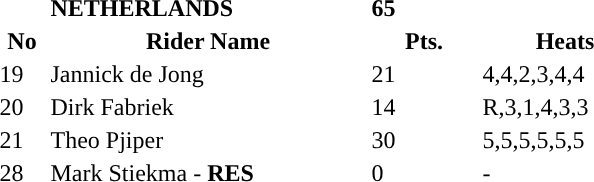<table class="toccolours">
<tr>
<td></td>
<td><strong>NETHERLANDS</strong></td>
<td><strong>65</strong></td>
</tr>
<tr style="background-color:">
<th width=30px>No</th>
<th width=210px>Rider Name</th>
<th width=70px>Pts.</th>
<th width=110px>Heats</th>
</tr>
<tr style="background-color:">
<td>19</td>
<td>Jannick de Jong</td>
<td>21</td>
<td>4,4,2,3,4,4</td>
</tr>
<tr style="background-color:">
<td>20</td>
<td>Dirk Fabriek</td>
<td>14</td>
<td>R,3,1,4,3,3</td>
</tr>
<tr style="background-color:">
<td>21</td>
<td>Theo Pjiper</td>
<td>30</td>
<td>5,5,5,5,5,5</td>
</tr>
<tr style="background-color:">
<td>28</td>
<td>Mark Stiekma - <strong>RES</strong></td>
<td>0</td>
<td>-</td>
</tr>
</table>
